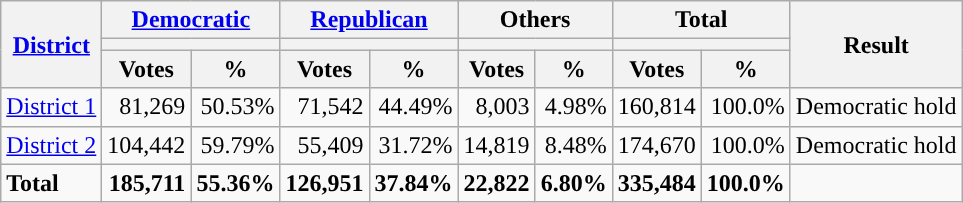<table class="wikitable plainrowheaders sortable" style="font-size:100%; text-align:right;">
<tr>
<th scope=col rowspan=3><a href='#'>District</a></th>
<th scope=col colspan=2><a href='#'>Democratic</a></th>
<th scope=col colspan=2><a href='#'>Republican</a></th>
<th scope=col colspan=2>Others</th>
<th scope=col colspan=2>Total</th>
<th scope=col rowspan=3>Result</th>
</tr>
<tr>
<th scope=col colspan=2 style="background:"></th>
<th scope=col colspan=2 style="background:"></th>
<th scope=col colspan=2></th>
<th scope=col colspan=2></th>
</tr>
<tr>
<th scope=col data-sort-type="number">Votes</th>
<th scope=col data-sort-type="number">%</th>
<th scope=col data-sort-type="number">Votes</th>
<th scope=col data-sort-type="number">%</th>
<th scope=col data-sort-type="number">Votes</th>
<th scope=col data-sort-type="number">%</th>
<th scope=col data-sort-type="number">Votes</th>
<th scope=col data-sort-type="number">%</th>
</tr>
<tr>
<td align=left><a href='#'>District 1</a></td>
<td>81,269</td>
<td>50.53%</td>
<td>71,542</td>
<td>44.49%</td>
<td>8,003</td>
<td>4.98%</td>
<td>160,814</td>
<td>100.0%</td>
<td align=left>Democratic hold</td>
</tr>
<tr>
<td align=left><a href='#'>District 2</a></td>
<td>104,442</td>
<td>59.79%</td>
<td>55,409</td>
<td>31.72%</td>
<td>14,819</td>
<td>8.48%</td>
<td>174,670</td>
<td>100.0%</td>
<td align=left>Democratic hold</td>
</tr>
<tr class="sortbottom" style="font-weight:bold">
<td align=left>Total</td>
<td>185,711</td>
<td>55.36%</td>
<td>126,951</td>
<td>37.84%</td>
<td>22,822</td>
<td>6.80%</td>
<td>335,484</td>
<td>100.0%</td>
<td></td>
</tr>
</table>
